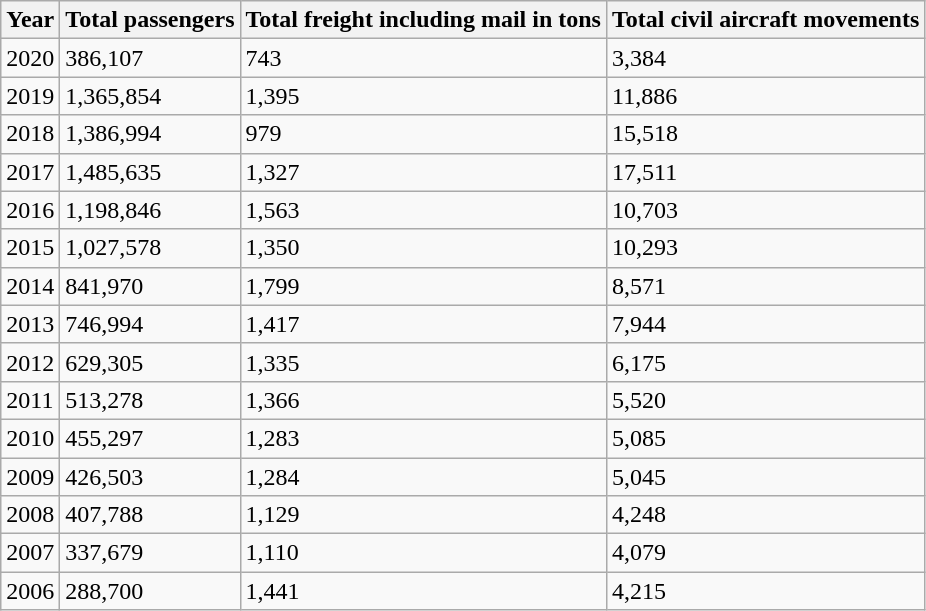<table class="wikitable">
<tr>
<th>Year</th>
<th>Total passengers</th>
<th>Total freight including mail in tons</th>
<th>Total civil aircraft movements</th>
</tr>
<tr>
<td>2020</td>
<td>386,107 </td>
<td>743 </td>
<td>3,384</td>
</tr>
<tr>
<td>2019</td>
<td>1,365,854 </td>
<td>1,395 </td>
<td>11,886</td>
</tr>
<tr>
<td>2018</td>
<td>1,386,994  </td>
<td>979 </td>
<td>15,518 </td>
</tr>
<tr>
<td>2017</td>
<td>1,485,635 </td>
<td>1,327 </td>
<td>17,511</td>
</tr>
<tr>
<td>2016</td>
<td>1,198,846 </td>
<td>1,563 </td>
<td>10,703</td>
</tr>
<tr>
<td>2015</td>
<td>1,027,578 </td>
<td>1,350 </td>
<td>10,293</td>
</tr>
<tr>
<td>2014</td>
<td>841,970  </td>
<td>1,799 </td>
<td>8,571</td>
</tr>
<tr>
<td>2013</td>
<td>746,994 </td>
<td>1,417 </td>
<td>7,944</td>
</tr>
<tr>
<td>2012</td>
<td>629,305 </td>
<td>1,335 </td>
<td>6,175</td>
</tr>
<tr>
<td>2011</td>
<td>513,278 </td>
<td>1,366 </td>
<td>5,520</td>
</tr>
<tr>
<td>2010</td>
<td>455,297 </td>
<td>1,283 </td>
<td>5,085</td>
</tr>
<tr>
<td>2009</td>
<td>426,503 </td>
<td>1,284 </td>
<td>5,045</td>
</tr>
<tr>
<td>2008</td>
<td>407,788 </td>
<td>1,129 </td>
<td>4,248</td>
</tr>
<tr>
<td>2007</td>
<td>337,679 </td>
<td>1,110 </td>
<td>4,079</td>
</tr>
<tr>
<td>2006</td>
<td>288,700 </td>
<td>1,441 </td>
<td>4,215</td>
</tr>
</table>
